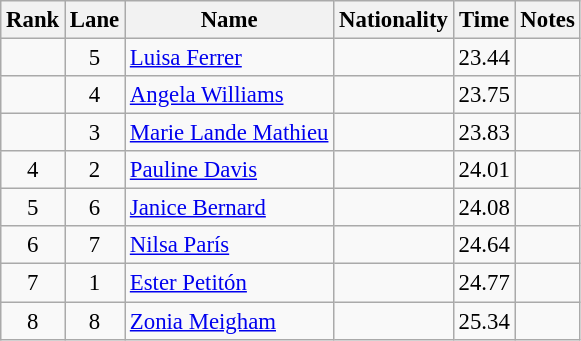<table class="wikitable sortable" style="text-align:center;font-size:95%">
<tr>
<th>Rank</th>
<th>Lane</th>
<th>Name</th>
<th>Nationality</th>
<th>Time</th>
<th>Notes</th>
</tr>
<tr>
<td></td>
<td>5</td>
<td align=left><a href='#'>Luisa Ferrer</a></td>
<td align=left></td>
<td>23.44</td>
<td></td>
</tr>
<tr>
<td></td>
<td>4</td>
<td align=left><a href='#'>Angela Williams</a></td>
<td align=left></td>
<td>23.75</td>
<td></td>
</tr>
<tr>
<td></td>
<td>3</td>
<td align=left><a href='#'>Marie Lande Mathieu</a></td>
<td align=left></td>
<td>23.83</td>
<td></td>
</tr>
<tr>
<td>4</td>
<td>2</td>
<td align=left><a href='#'>Pauline Davis</a></td>
<td align=left></td>
<td>24.01</td>
<td></td>
</tr>
<tr>
<td>5</td>
<td>6</td>
<td align=left><a href='#'>Janice Bernard</a></td>
<td align=left></td>
<td>24.08</td>
<td></td>
</tr>
<tr>
<td>6</td>
<td>7</td>
<td align=left><a href='#'>Nilsa París</a></td>
<td align=left></td>
<td>24.64</td>
<td></td>
</tr>
<tr>
<td>7</td>
<td>1</td>
<td align=left><a href='#'>Ester Petitón</a></td>
<td align=left></td>
<td>24.77</td>
<td></td>
</tr>
<tr>
<td>8</td>
<td>8</td>
<td align=left><a href='#'>Zonia Meigham</a></td>
<td align=left></td>
<td>25.34</td>
<td></td>
</tr>
</table>
